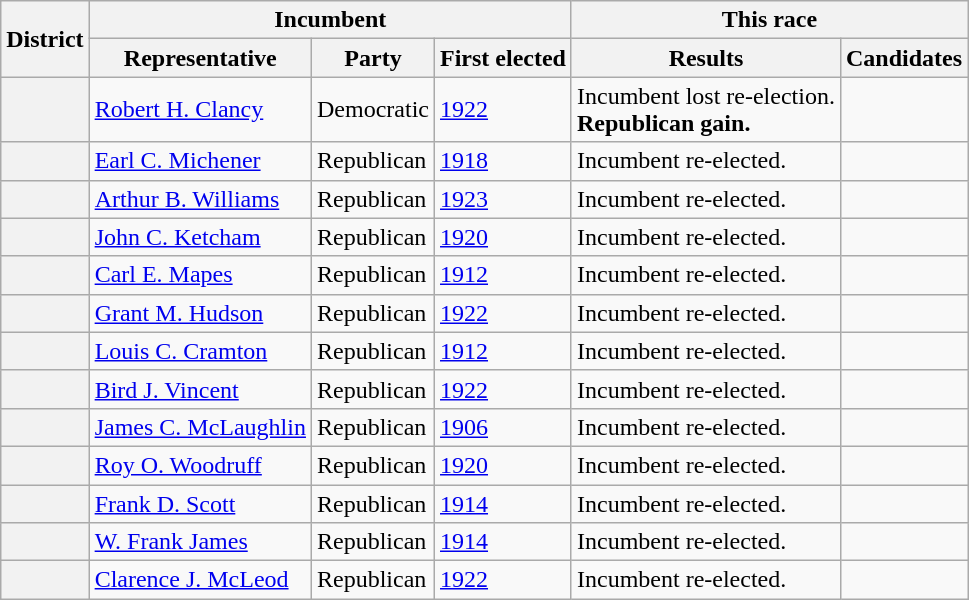<table class=wikitable>
<tr>
<th rowspan=2>District</th>
<th colspan=3>Incumbent</th>
<th colspan=2>This race</th>
</tr>
<tr>
<th>Representative</th>
<th>Party</th>
<th>First elected</th>
<th>Results</th>
<th>Candidates</th>
</tr>
<tr>
<th></th>
<td><a href='#'>Robert H. Clancy</a></td>
<td>Democratic</td>
<td><a href='#'>1922</a></td>
<td>Incumbent lost re-election.<br><strong>Republican gain.</strong></td>
<td nowrap></td>
</tr>
<tr>
<th></th>
<td><a href='#'>Earl C. Michener</a></td>
<td>Republican</td>
<td><a href='#'>1918</a></td>
<td>Incumbent re-elected.</td>
<td nowrap></td>
</tr>
<tr>
<th></th>
<td><a href='#'>Arthur B. Williams</a></td>
<td>Republican</td>
<td><a href='#'>1923 </a></td>
<td>Incumbent re-elected.</td>
<td nowrap></td>
</tr>
<tr>
<th></th>
<td><a href='#'>John C. Ketcham</a></td>
<td>Republican</td>
<td><a href='#'>1920</a></td>
<td>Incumbent re-elected.</td>
<td nowrap></td>
</tr>
<tr>
<th></th>
<td><a href='#'>Carl E. Mapes</a></td>
<td>Republican</td>
<td><a href='#'>1912</a></td>
<td>Incumbent re-elected.</td>
<td nowrap></td>
</tr>
<tr>
<th></th>
<td><a href='#'>Grant M. Hudson</a></td>
<td>Republican</td>
<td><a href='#'>1922</a></td>
<td>Incumbent re-elected.</td>
<td nowrap></td>
</tr>
<tr>
<th></th>
<td><a href='#'>Louis C. Cramton</a></td>
<td>Republican</td>
<td><a href='#'>1912</a></td>
<td>Incumbent re-elected.</td>
<td nowrap></td>
</tr>
<tr>
<th></th>
<td><a href='#'>Bird J. Vincent</a></td>
<td>Republican</td>
<td><a href='#'>1922</a></td>
<td>Incumbent re-elected.</td>
<td nowrap></td>
</tr>
<tr>
<th></th>
<td><a href='#'>James C. McLaughlin</a></td>
<td>Republican</td>
<td><a href='#'>1906</a></td>
<td>Incumbent re-elected.</td>
<td nowrap></td>
</tr>
<tr>
<th></th>
<td><a href='#'>Roy O. Woodruff</a></td>
<td>Republican</td>
<td><a href='#'>1920</a></td>
<td>Incumbent re-elected.</td>
<td nowrap></td>
</tr>
<tr>
<th></th>
<td><a href='#'>Frank D. Scott</a></td>
<td>Republican</td>
<td><a href='#'>1914</a></td>
<td>Incumbent re-elected.</td>
<td nowrap></td>
</tr>
<tr>
<th></th>
<td><a href='#'>W. Frank James</a></td>
<td>Republican</td>
<td><a href='#'>1914</a></td>
<td>Incumbent re-elected.</td>
<td nowrap></td>
</tr>
<tr>
<th></th>
<td><a href='#'>Clarence J. McLeod</a></td>
<td>Republican</td>
<td><a href='#'>1922</a></td>
<td>Incumbent re-elected.</td>
<td nowrap></td>
</tr>
</table>
